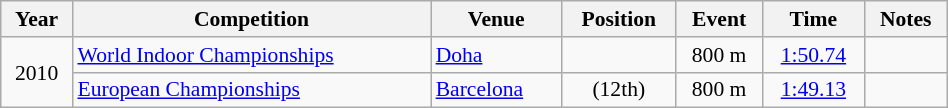<table class="wikitable" width=50% style="font-size:90%; text-align:center;">
<tr>
<th>Year</th>
<th>Competition</th>
<th>Venue</th>
<th>Position</th>
<th>Event</th>
<th>Time</th>
<th>Notes</th>
</tr>
<tr>
<td rowspan=2>2010</td>
<td align=left><a href='#'>World Indoor Championships</a></td>
<td align=left> <a href='#'>Doha</a></td>
<td></td>
<td>800 m</td>
<td><a href='#'>1:50.74</a></td>
<td></td>
</tr>
<tr>
<td align=left><a href='#'>European Championships</a></td>
<td align=left> <a href='#'>Barcelona</a></td>
<td> (12th)</td>
<td>800 m</td>
<td><a href='#'>1:49.13</a></td>
<td></td>
</tr>
</table>
